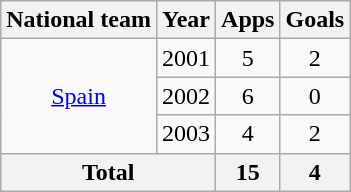<table class="wikitable" style="text-align:center">
<tr>
<th>National team</th>
<th>Year</th>
<th>Apps</th>
<th>Goals</th>
</tr>
<tr>
<td rowspan="3"><a href='#'>Spain</a></td>
<td>2001</td>
<td>5</td>
<td>2</td>
</tr>
<tr>
<td>2002</td>
<td>6</td>
<td>0</td>
</tr>
<tr>
<td>2003</td>
<td>4</td>
<td>2</td>
</tr>
<tr>
<th colspan="2">Total</th>
<th>15</th>
<th>4</th>
</tr>
</table>
